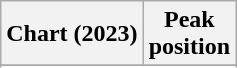<table class="wikitable sortable plainrowheaders" style="text-align:center">
<tr>
<th scope="col">Chart (2023)</th>
<th scope="col">Peak<br>position</th>
</tr>
<tr>
</tr>
<tr>
</tr>
</table>
